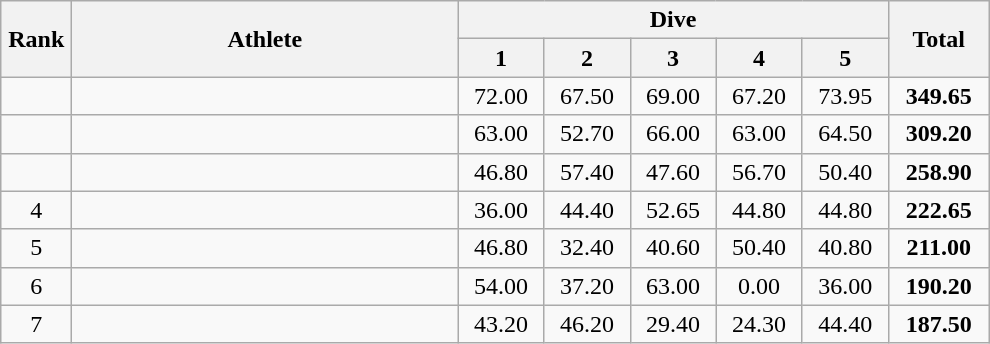<table class=wikitable style="text-align:center">
<tr>
<th rowspan="2" width=40>Rank</th>
<th rowspan="2" width=250>Athlete</th>
<th colspan="5">Dive</th>
<th rowspan="2" width=60>Total</th>
</tr>
<tr>
<th width=50>1</th>
<th width=50>2</th>
<th width=50>3</th>
<th width=50>4</th>
<th width=50>5</th>
</tr>
<tr>
<td></td>
<td align=left></td>
<td>72.00</td>
<td>67.50</td>
<td>69.00</td>
<td>67.20</td>
<td>73.95</td>
<td><strong>349.65</strong></td>
</tr>
<tr>
<td></td>
<td align=left></td>
<td>63.00</td>
<td>52.70</td>
<td>66.00</td>
<td>63.00</td>
<td>64.50</td>
<td><strong>309.20</strong></td>
</tr>
<tr>
<td></td>
<td align=left></td>
<td>46.80</td>
<td>57.40</td>
<td>47.60</td>
<td>56.70</td>
<td>50.40</td>
<td><strong>258.90</strong></td>
</tr>
<tr>
<td>4</td>
<td align=left></td>
<td>36.00</td>
<td>44.40</td>
<td>52.65</td>
<td>44.80</td>
<td>44.80</td>
<td><strong>222.65</strong></td>
</tr>
<tr>
<td>5</td>
<td align=left></td>
<td>46.80</td>
<td>32.40</td>
<td>40.60</td>
<td>50.40</td>
<td>40.80</td>
<td><strong>211.00</strong></td>
</tr>
<tr>
<td>6</td>
<td align=left></td>
<td>54.00</td>
<td>37.20</td>
<td>63.00</td>
<td>0.00</td>
<td>36.00</td>
<td><strong>190.20</strong></td>
</tr>
<tr>
<td>7</td>
<td align=left></td>
<td>43.20</td>
<td>46.20</td>
<td>29.40</td>
<td>24.30</td>
<td>44.40</td>
<td><strong>187.50</strong></td>
</tr>
</table>
